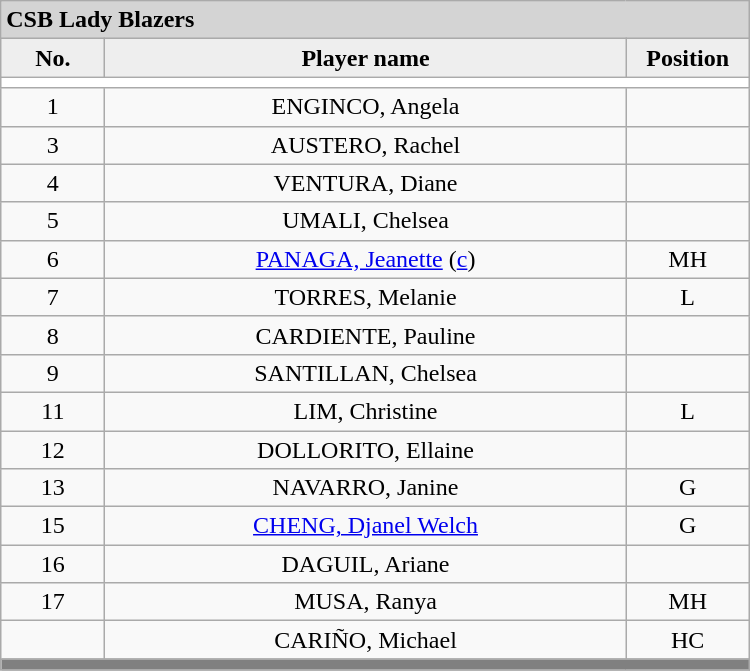<table class='wikitable mw-collapsible mw-collapsed' style='text-align: center; width: 500px; border: none;'>
<tr>
<th style="background:#D4D4D4; text-align:left;" colspan=3> CSB Lady Blazers</th>
</tr>
<tr style="background:#EEEEEE; font-weight:bold;">
<td width=10%>No.</td>
<td width=50%>Player name</td>
<td width=10%>Position</td>
</tr>
<tr style="background:#FFFFFF;">
<td colspan=3 align=center></td>
</tr>
<tr>
<td align=center>1</td>
<td>ENGINCO, Angela</td>
<td align=center></td>
</tr>
<tr>
<td align=center>3</td>
<td>AUSTERO, Rachel</td>
<td align=center></td>
</tr>
<tr>
<td align=center>4</td>
<td>VENTURA, Diane</td>
<td align=center></td>
</tr>
<tr>
<td align=center>5</td>
<td>UMALI, Chelsea</td>
<td align=center></td>
</tr>
<tr>
<td align=center>6</td>
<td><a href='#'>PANAGA, Jeanette</a> (<a href='#'>c</a>)</td>
<td align=center>MH</td>
</tr>
<tr>
<td align=center>7</td>
<td>TORRES, Melanie</td>
<td align=center>L</td>
</tr>
<tr>
<td align=center>8</td>
<td>CARDIENTE, Pauline</td>
<td align=center></td>
</tr>
<tr>
<td align=center>9</td>
<td>SANTILLAN, Chelsea</td>
<td align=center></td>
</tr>
<tr>
<td align=center>11</td>
<td>LIM, Christine</td>
<td align=center>L</td>
</tr>
<tr>
<td align=center>12</td>
<td>DOLLORITO, Ellaine</td>
<td align=center></td>
</tr>
<tr>
<td align=center>13</td>
<td>NAVARRO, Janine</td>
<td align=center>G</td>
</tr>
<tr>
<td align=center>15</td>
<td><a href='#'>CHENG, Djanel Welch</a></td>
<td align=center>G</td>
</tr>
<tr>
<td align=center>16</td>
<td>DAGUIL, Ariane</td>
<td align=center></td>
</tr>
<tr>
<td align=center>17</td>
<td>MUSA, Ranya</td>
<td align=center>MH</td>
</tr>
<tr>
<td align=center></td>
<td>CARIÑO, Michael</td>
<td align=center>HC</td>
</tr>
<tr>
<th style='background: grey;' colspan=3></th>
</tr>
</table>
